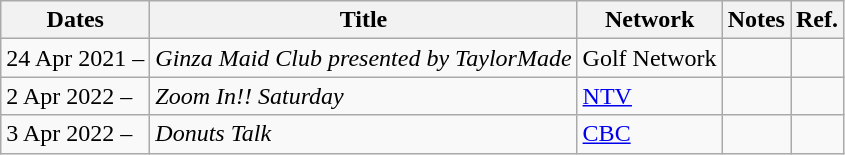<table class="wikitable">
<tr>
<th>Dates</th>
<th>Title</th>
<th>Network</th>
<th>Notes</th>
<th>Ref.</th>
</tr>
<tr>
<td>24 Apr 2021 –</td>
<td><em>Ginza Maid Club presented by TaylorMade</em></td>
<td>Golf Network</td>
<td></td>
<td></td>
</tr>
<tr>
<td>2 Apr 2022 –</td>
<td><em>Zoom In!! Saturday</em></td>
<td><a href='#'>NTV</a></td>
<td></td>
<td></td>
</tr>
<tr>
<td>3 Apr 2022 –</td>
<td><em>Donuts Talk</em></td>
<td><a href='#'>CBC</a></td>
<td></td>
<td></td>
</tr>
</table>
